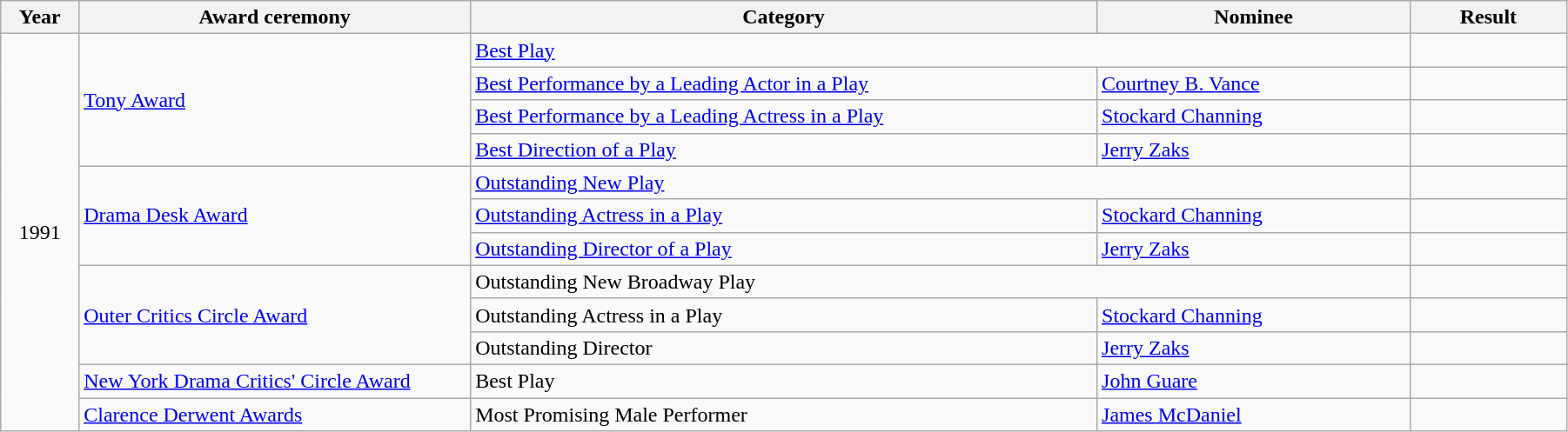<table class="wikitable" style="width:95%;">
<tr>
<th style="width:5%;">Year</th>
<th style="width:25%;">Award ceremony</th>
<th style="width:40%;">Category</th>
<th style="width:20%;">Nominee</th>
<th style="width:10%;">Result</th>
</tr>
<tr>
<td rowspan="12" style="text-align:center;">1991</td>
<td rowspan="4"><a href='#'>Tony Award</a></td>
<td colspan="2"><a href='#'>Best Play</a></td>
<td></td>
</tr>
<tr>
<td><a href='#'>Best Performance by a Leading Actor in a Play</a></td>
<td><a href='#'>Courtney B. Vance</a></td>
<td></td>
</tr>
<tr>
<td><a href='#'>Best Performance by a Leading Actress in a Play</a></td>
<td><a href='#'>Stockard Channing</a></td>
<td></td>
</tr>
<tr>
<td><a href='#'>Best Direction of a Play</a></td>
<td><a href='#'>Jerry Zaks</a></td>
<td></td>
</tr>
<tr>
<td rowspan="3"><a href='#'>Drama Desk Award</a></td>
<td colspan="2"><a href='#'>Outstanding New Play</a></td>
<td></td>
</tr>
<tr>
<td><a href='#'>Outstanding Actress in a Play</a></td>
<td><a href='#'>Stockard Channing</a></td>
<td></td>
</tr>
<tr>
<td><a href='#'>Outstanding Director of a Play</a></td>
<td><a href='#'>Jerry Zaks</a></td>
<td></td>
</tr>
<tr>
<td rowspan=3><a href='#'>Outer Critics Circle Award</a></td>
<td colspan=2>Outstanding New Broadway Play</td>
<td></td>
</tr>
<tr>
<td>Outstanding Actress in a Play</td>
<td><a href='#'>Stockard Channing</a></td>
<td></td>
</tr>
<tr>
<td>Outstanding Director</td>
<td><a href='#'>Jerry Zaks</a></td>
<td></td>
</tr>
<tr>
<td><a href='#'>New York Drama Critics' Circle Award</a></td>
<td>Best Play</td>
<td><a href='#'>John Guare</a></td>
<td></td>
</tr>
<tr>
<td><a href='#'>Clarence Derwent Awards</a></td>
<td>Most Promising Male Performer</td>
<td><a href='#'>James McDaniel</a></td>
<td></td>
</tr>
</table>
